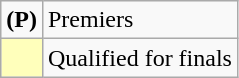<table class=wikitable>
<tr>
<td><strong>(P)</strong></td>
<td>Premiers</td>
</tr>
<tr>
<td bgcolor=FFFFBB></td>
<td>Qualified for finals</td>
</tr>
</table>
